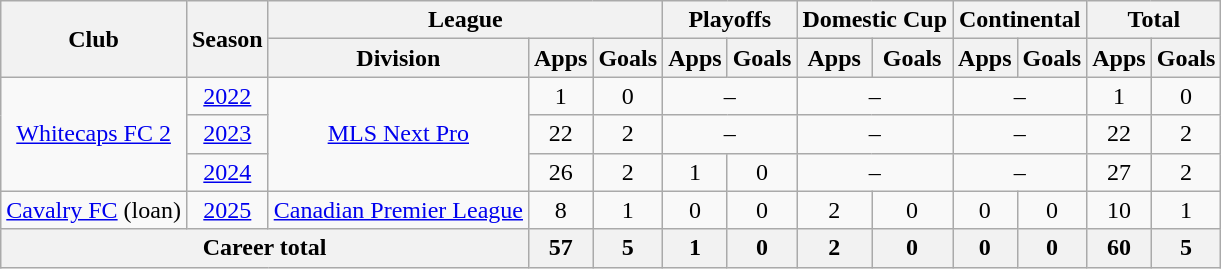<table class="wikitable" style="text-align: center">
<tr>
<th rowspan="2">Club</th>
<th rowspan="2">Season</th>
<th colspan="3">League</th>
<th colspan="2">Playoffs</th>
<th colspan="2">Domestic Cup</th>
<th colspan="2">Continental</th>
<th colspan="2">Total</th>
</tr>
<tr>
<th>Division</th>
<th>Apps</th>
<th>Goals</th>
<th>Apps</th>
<th>Goals</th>
<th>Apps</th>
<th>Goals</th>
<th>Apps</th>
<th>Goals</th>
<th>Apps</th>
<th>Goals</th>
</tr>
<tr>
<td rowspan=3><a href='#'>Whitecaps FC 2</a></td>
<td><a href='#'>2022</a></td>
<td rowspan=3><a href='#'>MLS Next Pro</a></td>
<td>1</td>
<td>0</td>
<td colspan="2">–</td>
<td colspan="2">–</td>
<td colspan="2">–</td>
<td>1</td>
<td>0</td>
</tr>
<tr>
<td><a href='#'>2023</a></td>
<td>22</td>
<td>2</td>
<td colspan="2">–</td>
<td colspan="2">–</td>
<td colspan="2">–</td>
<td>22</td>
<td>2</td>
</tr>
<tr>
<td><a href='#'>2024</a></td>
<td>26</td>
<td>2</td>
<td>1</td>
<td>0</td>
<td colspan="2">–</td>
<td colspan="2">–</td>
<td>27</td>
<td>2</td>
</tr>
<tr>
<td><a href='#'>Cavalry FC</a> (loan)</td>
<td><a href='#'>2025</a></td>
<td><a href='#'>Canadian Premier League</a></td>
<td>8</td>
<td>1</td>
<td>0</td>
<td>0</td>
<td>2</td>
<td>0</td>
<td>0</td>
<td>0</td>
<td>10</td>
<td>1</td>
</tr>
<tr>
<th colspan="3"><strong>Career total</strong></th>
<th>57</th>
<th>5</th>
<th>1</th>
<th>0</th>
<th>2</th>
<th>0</th>
<th>0</th>
<th>0</th>
<th>60</th>
<th>5</th>
</tr>
</table>
